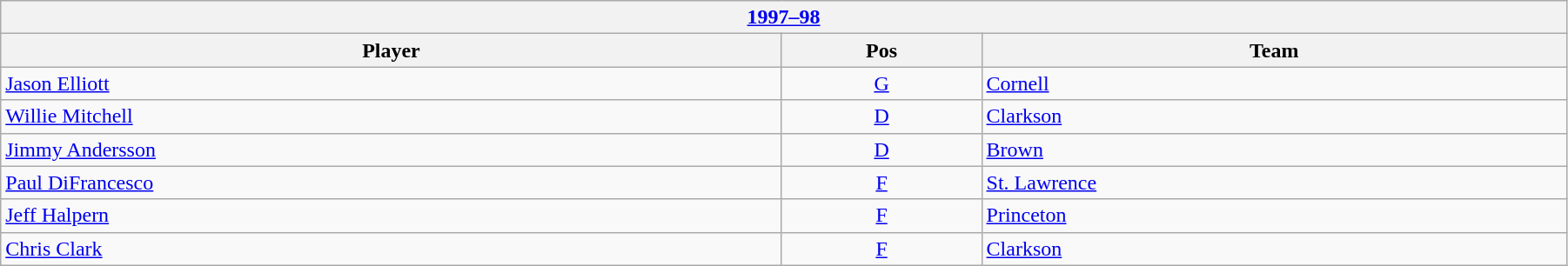<table class="wikitable" width=95%>
<tr>
<th colspan=3><a href='#'>1997–98</a></th>
</tr>
<tr>
<th>Player</th>
<th>Pos</th>
<th>Team</th>
</tr>
<tr>
<td><a href='#'>Jason Elliott</a></td>
<td align=center><a href='#'>G</a></td>
<td><a href='#'>Cornell</a></td>
</tr>
<tr>
<td><a href='#'>Willie Mitchell</a></td>
<td align=center><a href='#'>D</a></td>
<td><a href='#'>Clarkson</a></td>
</tr>
<tr>
<td><a href='#'>Jimmy Andersson</a></td>
<td align=center><a href='#'>D</a></td>
<td><a href='#'>Brown</a></td>
</tr>
<tr>
<td><a href='#'>Paul DiFrancesco</a></td>
<td align=center><a href='#'>F</a></td>
<td><a href='#'>St. Lawrence</a></td>
</tr>
<tr>
<td><a href='#'>Jeff Halpern</a></td>
<td align=center><a href='#'>F</a></td>
<td><a href='#'>Princeton</a></td>
</tr>
<tr>
<td><a href='#'>Chris Clark</a></td>
<td align=center><a href='#'>F</a></td>
<td><a href='#'>Clarkson</a></td>
</tr>
</table>
